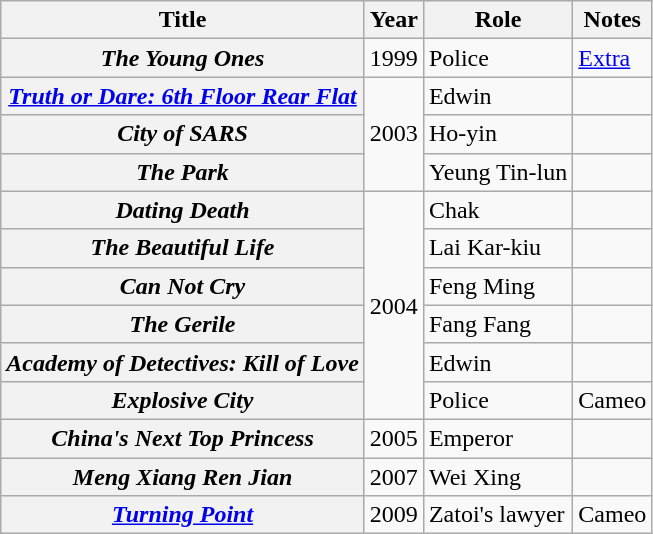<table class="wikitable plainrowheaders sortable">
<tr>
<th scope="col">Title</th>
<th scope="col">Year</th>
<th scope="col">Role</th>
<th scope="col" class="unsortable">Notes</th>
</tr>
<tr>
<th scope="row"><em>The Young Ones</em></th>
<td>1999</td>
<td>Police</td>
<td><a href='#'>Extra</a></td>
</tr>
<tr>
<th scope="row"><em><a href='#'>Truth or Dare: 6th Floor Rear Flat</a></em></th>
<td rowspan="3">2003</td>
<td>Edwin</td>
<td></td>
</tr>
<tr>
<th scope="row"><em>City of SARS</em></th>
<td>Ho-yin</td>
<td></td>
</tr>
<tr>
<th scope="row"><em>The Park</em></th>
<td>Yeung Tin-lun</td>
<td></td>
</tr>
<tr>
<th scope="row"><em>Dating Death</em></th>
<td rowspan="6">2004</td>
<td>Chak</td>
<td></td>
</tr>
<tr>
<th scope="row"><em>The Beautiful Life</em></th>
<td>Lai Kar-kiu</td>
<td></td>
</tr>
<tr>
<th scope="row"><em>Can Not Cry</em></th>
<td>Feng Ming</td>
<td></td>
</tr>
<tr>
<th scope="row"><em>The Gerile</em></th>
<td>Fang Fang</td>
<td></td>
</tr>
<tr>
<th scope="row"><em>Academy of Detectives: Kill of Love</em></th>
<td>Edwin</td>
<td></td>
</tr>
<tr>
<th scope="row"><em>Explosive City</em></th>
<td>Police</td>
<td>Cameo</td>
</tr>
<tr>
<th scope="row"><em>China's Next Top Princess</em></th>
<td>2005</td>
<td>Emperor</td>
<td></td>
</tr>
<tr>
<th scope="row"><em>Meng Xiang Ren Jian</em></th>
<td>2007</td>
<td>Wei Xing</td>
<td></td>
</tr>
<tr>
<th scope="row"><em><a href='#'>Turning Point</a></em></th>
<td>2009</td>
<td>Zatoi's lawyer</td>
<td>Cameo</td>
</tr>
</table>
